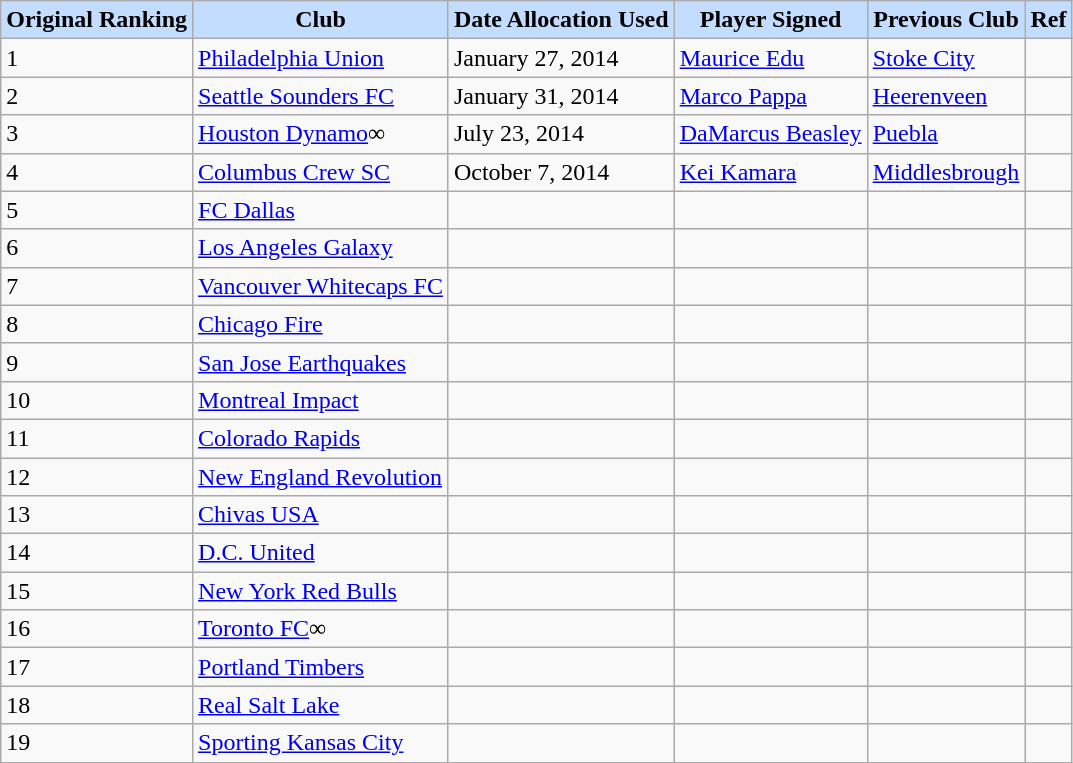<table class="wikitable" style="text-align:left; font-size:100%;">
<tr>
<th style="background:#c2ddff;">Original Ranking</th>
<th style="background:#c2ddff;">Club</th>
<th style="background:#c2ddff;">Date Allocation Used</th>
<th style="background:#c2ddff;">Player Signed</th>
<th style="background:#c2ddff;">Previous Club</th>
<th style="background:#c2ddff;">Ref</th>
</tr>
<tr>
<td>1</td>
<td><a href='#'>Philadelphia Union</a></td>
<td>January 27, 2014</td>
<td> <a href='#'>Maurice Edu</a></td>
<td> <a href='#'>Stoke City</a></td>
<td></td>
</tr>
<tr>
<td>2</td>
<td><a href='#'>Seattle Sounders FC</a></td>
<td>January 31, 2014</td>
<td> <a href='#'>Marco Pappa</a></td>
<td> <a href='#'>Heerenveen</a></td>
<td></td>
</tr>
<tr>
<td>3</td>
<td><a href='#'>Houston Dynamo</a>∞</td>
<td>July 23, 2014</td>
<td> <a href='#'>DaMarcus Beasley</a></td>
<td> <a href='#'>Puebla</a></td>
<td></td>
</tr>
<tr>
<td>4</td>
<td><a href='#'>Columbus Crew SC</a></td>
<td>October 7, 2014</td>
<td> <a href='#'>Kei Kamara</a></td>
<td> <a href='#'>Middlesbrough</a></td>
<td></td>
</tr>
<tr>
<td>5</td>
<td><a href='#'>FC Dallas</a></td>
<td></td>
<td></td>
<td></td>
<td></td>
</tr>
<tr>
<td>6</td>
<td><a href='#'>Los Angeles Galaxy</a></td>
<td></td>
<td></td>
<td></td>
<td></td>
</tr>
<tr>
<td>7</td>
<td><a href='#'>Vancouver Whitecaps FC</a></td>
<td></td>
<td></td>
<td></td>
<td></td>
</tr>
<tr>
<td>8</td>
<td><a href='#'>Chicago Fire</a></td>
<td></td>
<td></td>
<td></td>
<td></td>
</tr>
<tr>
<td>9</td>
<td><a href='#'>San Jose Earthquakes</a></td>
<td></td>
<td></td>
<td></td>
<td></td>
</tr>
<tr>
<td>10</td>
<td><a href='#'>Montreal Impact</a></td>
<td></td>
<td></td>
<td></td>
<td></td>
</tr>
<tr>
<td>11</td>
<td><a href='#'>Colorado Rapids</a></td>
<td></td>
<td></td>
<td></td>
<td></td>
</tr>
<tr>
<td>12</td>
<td><a href='#'>New England Revolution</a></td>
<td></td>
<td></td>
<td></td>
<td></td>
</tr>
<tr>
<td>13</td>
<td><a href='#'>Chivas USA</a></td>
<td></td>
<td></td>
<td></td>
<td></td>
</tr>
<tr>
<td>14</td>
<td><a href='#'>D.C. United</a></td>
<td></td>
<td></td>
<td></td>
<td></td>
</tr>
<tr>
<td>15</td>
<td><a href='#'>New York Red Bulls</a></td>
<td></td>
<td></td>
<td></td>
<td></td>
</tr>
<tr>
<td>16</td>
<td><a href='#'>Toronto FC</a>∞</td>
<td></td>
<td></td>
<td></td>
<td></td>
</tr>
<tr>
<td>17</td>
<td><a href='#'>Portland Timbers</a></td>
<td></td>
<td></td>
<td></td>
<td></td>
</tr>
<tr>
<td>18</td>
<td><a href='#'>Real Salt Lake</a></td>
<td></td>
<td></td>
<td></td>
<td></td>
</tr>
<tr>
<td>19</td>
<td><a href='#'>Sporting Kansas City</a></td>
<td></td>
<td></td>
<td></td>
<td></td>
</tr>
</table>
